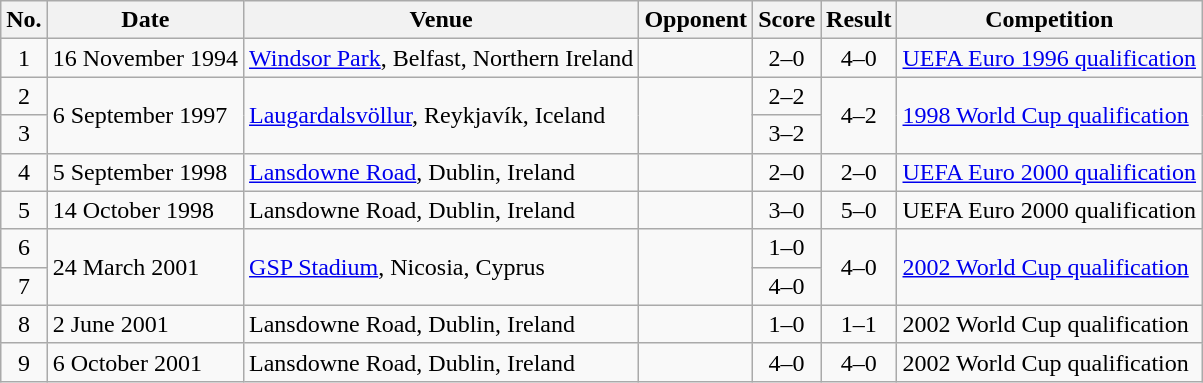<table class="wikitable sortable">
<tr>
<th scope="col">No.</th>
<th scope="col">Date</th>
<th scope="col">Venue</th>
<th scope="col">Opponent</th>
<th scope="col">Score</th>
<th scope="col">Result</th>
<th scope="col">Competition</th>
</tr>
<tr>
<td align="center">1</td>
<td>16 November 1994</td>
<td><a href='#'>Windsor Park</a>, Belfast, Northern Ireland</td>
<td></td>
<td align="center">2–0</td>
<td align="center">4–0</td>
<td><a href='#'>UEFA Euro 1996 qualification</a></td>
</tr>
<tr>
<td align="center">2</td>
<td rowspan="2">6 September 1997</td>
<td rowspan="2"><a href='#'>Laugardalsvöllur</a>, Reykjavík, Iceland</td>
<td rowspan="2"></td>
<td align="center">2–2</td>
<td rowspan="2" align="center">4–2</td>
<td rowspan="2" rowspan="2"><a href='#'>1998 World Cup qualification</a></td>
</tr>
<tr>
<td align="center">3</td>
<td align="center">3–2</td>
</tr>
<tr>
<td align="center">4</td>
<td>5 September 1998</td>
<td><a href='#'>Lansdowne Road</a>, Dublin, Ireland</td>
<td></td>
<td align="center">2–0</td>
<td align="center">2–0</td>
<td><a href='#'>UEFA Euro 2000 qualification</a></td>
</tr>
<tr>
<td align="center">5</td>
<td>14 October 1998</td>
<td>Lansdowne Road, Dublin, Ireland</td>
<td></td>
<td align="center">3–0</td>
<td align="center">5–0</td>
<td>UEFA Euro 2000 qualification</td>
</tr>
<tr>
<td align="center">6</td>
<td rowspan="2">24 March 2001</td>
<td rowspan="2"><a href='#'>GSP Stadium</a>, Nicosia, Cyprus</td>
<td rowspan="2"></td>
<td align="center">1–0</td>
<td rowspan="2" align="center">4–0</td>
<td rowspan="2" rowspan="2"><a href='#'>2002 World Cup qualification</a></td>
</tr>
<tr>
<td align="center">7</td>
<td align="center">4–0</td>
</tr>
<tr>
<td align="center">8</td>
<td>2 June 2001</td>
<td>Lansdowne Road, Dublin, Ireland</td>
<td></td>
<td align="center">1–0</td>
<td align="center">1–1</td>
<td>2002 World Cup qualification</td>
</tr>
<tr>
<td align="center">9</td>
<td>6 October 2001</td>
<td>Lansdowne Road, Dublin, Ireland</td>
<td></td>
<td align="center">4–0</td>
<td align="center">4–0</td>
<td>2002 World Cup qualification</td>
</tr>
</table>
